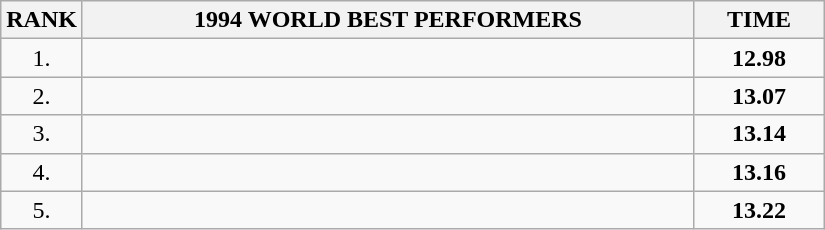<table class=wikitable>
<tr>
<th>RANK</th>
<th align="center" style="width: 25em">1994 WORLD BEST PERFORMERS</th>
<th align="center" style="width: 5em">TIME</th>
</tr>
<tr>
<td align="center">1.</td>
<td></td>
<td align="center"><strong>12.98</strong></td>
</tr>
<tr>
<td align="center">2.</td>
<td></td>
<td align="center"><strong>13.07</strong></td>
</tr>
<tr>
<td align="center">3.</td>
<td></td>
<td align="center"><strong>13.14</strong></td>
</tr>
<tr>
<td align="center">4.</td>
<td></td>
<td align="center"><strong>13.16</strong></td>
</tr>
<tr>
<td align="center">5.</td>
<td></td>
<td align="center"><strong>13.22</strong></td>
</tr>
</table>
